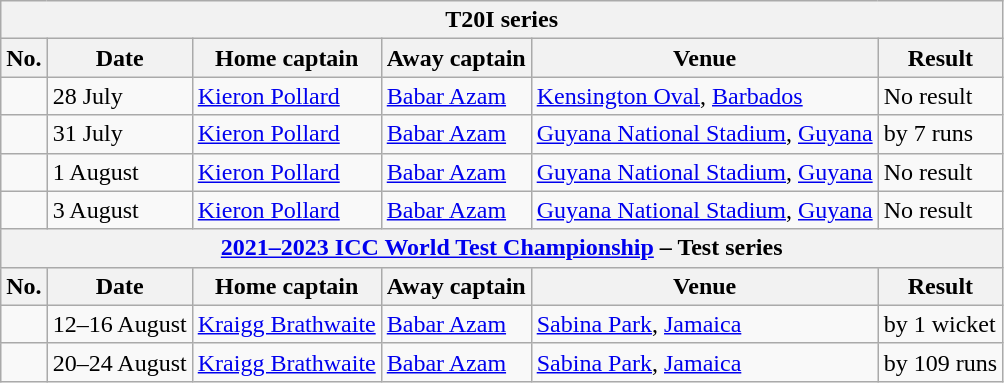<table class="wikitable">
<tr>
<th colspan="9">T20I series</th>
</tr>
<tr>
<th>No.</th>
<th>Date</th>
<th>Home captain</th>
<th>Away captain</th>
<th>Venue</th>
<th>Result</th>
</tr>
<tr>
<td></td>
<td>28 July</td>
<td><a href='#'>Kieron Pollard</a></td>
<td><a href='#'>Babar Azam</a></td>
<td><a href='#'>Kensington Oval</a>, <a href='#'>Barbados</a></td>
<td>No result</td>
</tr>
<tr>
<td></td>
<td>31 July</td>
<td><a href='#'>Kieron Pollard</a></td>
<td><a href='#'>Babar Azam</a></td>
<td><a href='#'>Guyana National Stadium</a>, <a href='#'>Guyana</a></td>
<td> by 7 runs</td>
</tr>
<tr>
<td></td>
<td>1 August</td>
<td><a href='#'>Kieron Pollard</a></td>
<td><a href='#'>Babar Azam</a></td>
<td><a href='#'>Guyana National Stadium</a>, <a href='#'>Guyana</a></td>
<td>No result</td>
</tr>
<tr>
<td></td>
<td>3 August</td>
<td><a href='#'>Kieron Pollard</a></td>
<td><a href='#'>Babar Azam</a></td>
<td><a href='#'>Guyana National Stadium</a>, <a href='#'>Guyana</a></td>
<td>No result</td>
</tr>
<tr>
<th colspan="9"><a href='#'>2021–2023 ICC World Test Championship</a> – Test series</th>
</tr>
<tr>
<th>No.</th>
<th>Date</th>
<th>Home captain</th>
<th>Away captain</th>
<th>Venue</th>
<th>Result</th>
</tr>
<tr>
<td></td>
<td>12–16 August</td>
<td><a href='#'>Kraigg Brathwaite</a></td>
<td><a href='#'>Babar Azam</a></td>
<td><a href='#'>Sabina Park</a>, <a href='#'>Jamaica</a></td>
<td> by 1 wicket</td>
</tr>
<tr>
<td></td>
<td>20–24 August</td>
<td><a href='#'>Kraigg Brathwaite</a></td>
<td><a href='#'>Babar Azam</a></td>
<td><a href='#'>Sabina Park</a>, <a href='#'>Jamaica</a></td>
<td> by 109 runs</td>
</tr>
</table>
